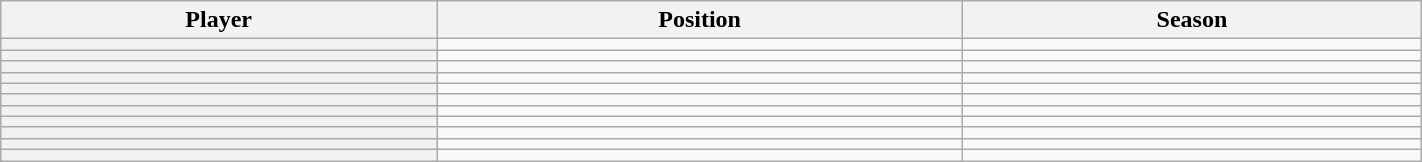<table class="wikitable sortable" width="75%">
<tr>
<th scope="col">Player</th>
<th scope="col">Position</th>
<th scope="col">Season</th>
</tr>
<tr>
<th scope="row"></th>
<td></td>
<td></td>
</tr>
<tr>
<th scope="row"></th>
<td></td>
<td></td>
</tr>
<tr>
<th scope="row"></th>
<td></td>
<td></td>
</tr>
<tr>
<th scope="row"></th>
<td></td>
<td></td>
</tr>
<tr>
<th scope="row"></th>
<td></td>
<td></td>
</tr>
<tr>
<th scope="row"></th>
<td></td>
<td></td>
</tr>
<tr>
<th scope="row"></th>
<td></td>
<td></td>
</tr>
<tr>
<th scope="row"></th>
<td></td>
<td></td>
</tr>
<tr>
<th scope="row"></th>
<td></td>
<td></td>
</tr>
<tr>
<th scope="row"></th>
<td></td>
<td></td>
</tr>
<tr>
<th scope="row"></th>
<td></td>
<td></td>
</tr>
</table>
